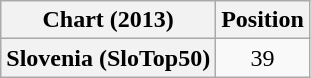<table class="wikitable plainrowheaders" style="text-align:center;">
<tr>
<th>Chart (2013)</th>
<th>Position</th>
</tr>
<tr>
<th scope="row">Slovenia (SloTop50)</th>
<td>39</td>
</tr>
</table>
